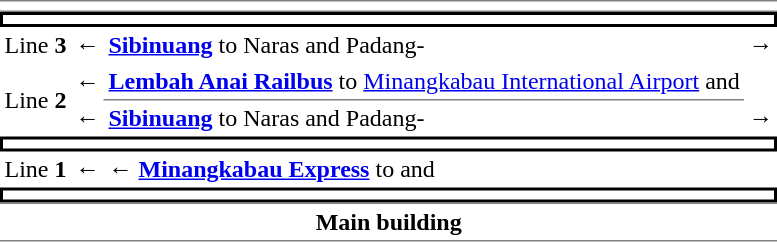<table cellpadding="3" cellspacing="0">
<tr>
<td colspan="4" style="border-top:solid 1px gray;border-bottom:solid 1px gray;text-align:center"> </td>
</tr>
<tr>
<td colspan="4" style="text-align:center; border-top:solid 2px black;border-left:solid 2px black;border-right:solid 2px black;border-bottom:solid 2px black;"></td>
</tr>
<tr>
<td>Line <strong>3</strong></td>
<td>← </td>
<td> <strong><a href='#'>Sibinuang</a></strong> to Naras and Padang-</td>
<td> →</td>
</tr>
<tr>
<td rowspan="2">Line <strong>2</strong></td>
<td>← </td>
<td style="border-bottom:solid 1px gray;"> <strong><a href='#'>Lembah Anai Railbus</a></strong> to <a href='#'>Minangkabau International Airport</a> and </td>
<td></td>
</tr>
<tr>
<td>← </td>
<td> <strong><a href='#'>Sibinuang</a></strong> to Naras and Padang-</td>
<td> →</td>
</tr>
<tr>
<td colspan="4" style="text-align:center; border-top:solid 2px black;border-left:solid 2px black;border-right:solid 2px black;border-bottom:solid 2px black;"></td>
</tr>
<tr>
<td>Line <strong>1</strong></td>
<td>← </td>
<td>←  <strong><a href='#'>Minangkabau Express</a></strong> to  and </td>
<td></td>
</tr>
<tr>
<td colspan="4" style="text-align:center; border-top:solid 2px black;border-left:solid 2px black;border-right:solid 2px black;border-bottom:solid 2px black;"></td>
</tr>
<tr>
<td colspan="4" style="border-top:solid 1px gray;border-bottom:solid 1px gray;text-align:center"><strong>Main building</strong></td>
</tr>
</table>
